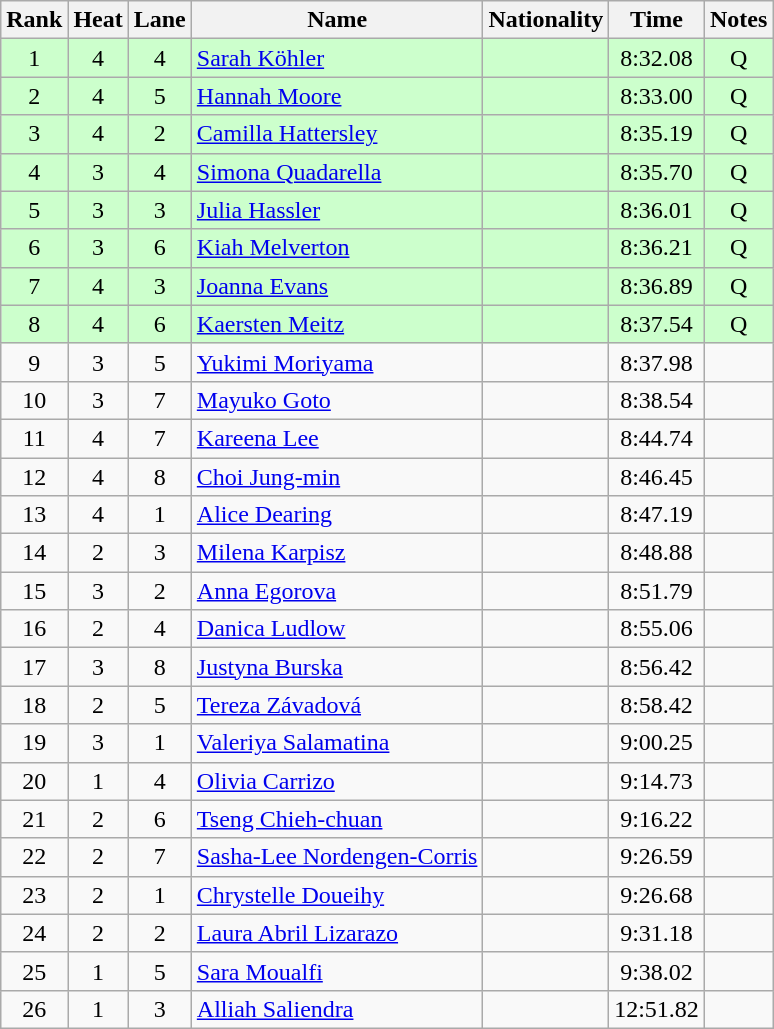<table class="wikitable sortable" style="text-align:center">
<tr>
<th>Rank</th>
<th>Heat</th>
<th>Lane</th>
<th>Name</th>
<th>Nationality</th>
<th>Time</th>
<th>Notes</th>
</tr>
<tr bgcolor=ccffcc>
<td>1</td>
<td>4</td>
<td>4</td>
<td align="left"><a href='#'>Sarah Köhler</a></td>
<td align="left"></td>
<td>8:32.08</td>
<td>Q</td>
</tr>
<tr bgcolor=ccffcc>
<td>2</td>
<td>4</td>
<td>5</td>
<td align="left"><a href='#'>Hannah Moore</a></td>
<td align="left"></td>
<td>8:33.00</td>
<td>Q</td>
</tr>
<tr bgcolor=ccffcc>
<td>3</td>
<td>4</td>
<td>2</td>
<td align="left"><a href='#'>Camilla Hattersley</a></td>
<td align="left"></td>
<td>8:35.19</td>
<td>Q</td>
</tr>
<tr bgcolor=ccffcc>
<td>4</td>
<td>3</td>
<td>4</td>
<td align="left"><a href='#'>Simona Quadarella</a></td>
<td align="left"></td>
<td>8:35.70</td>
<td>Q</td>
</tr>
<tr bgcolor=ccffcc>
<td>5</td>
<td>3</td>
<td>3</td>
<td align="left"><a href='#'>Julia Hassler</a></td>
<td align="left"></td>
<td>8:36.01</td>
<td>Q</td>
</tr>
<tr bgcolor=ccffcc>
<td>6</td>
<td>3</td>
<td>6</td>
<td align="left"><a href='#'>Kiah Melverton</a></td>
<td align="left"></td>
<td>8:36.21</td>
<td>Q</td>
</tr>
<tr bgcolor=ccffcc>
<td>7</td>
<td>4</td>
<td>3</td>
<td align="left"><a href='#'>Joanna Evans</a></td>
<td align="left"></td>
<td>8:36.89</td>
<td>Q</td>
</tr>
<tr bgcolor=ccffcc>
<td>8</td>
<td>4</td>
<td>6</td>
<td align="left"><a href='#'>Kaersten Meitz</a></td>
<td align="left"></td>
<td>8:37.54</td>
<td>Q</td>
</tr>
<tr>
<td>9</td>
<td>3</td>
<td>5</td>
<td align="left"><a href='#'>Yukimi Moriyama</a></td>
<td align="left"></td>
<td>8:37.98</td>
<td></td>
</tr>
<tr>
<td>10</td>
<td>3</td>
<td>7</td>
<td align="left"><a href='#'>Mayuko Goto</a></td>
<td align="left"></td>
<td>8:38.54</td>
<td></td>
</tr>
<tr>
<td>11</td>
<td>4</td>
<td>7</td>
<td align="left"><a href='#'>Kareena Lee</a></td>
<td align="left"></td>
<td>8:44.74</td>
<td></td>
</tr>
<tr>
<td>12</td>
<td>4</td>
<td>8</td>
<td align="left"><a href='#'>Choi Jung-min</a></td>
<td align="left"></td>
<td>8:46.45</td>
<td></td>
</tr>
<tr>
<td>13</td>
<td>4</td>
<td>1</td>
<td align="left"><a href='#'>Alice Dearing</a></td>
<td align="left"></td>
<td>8:47.19</td>
<td></td>
</tr>
<tr>
<td>14</td>
<td>2</td>
<td>3</td>
<td align="left"><a href='#'>Milena Karpisz</a></td>
<td align="left"></td>
<td>8:48.88</td>
<td></td>
</tr>
<tr>
<td>15</td>
<td>3</td>
<td>2</td>
<td align="left"><a href='#'>Anna Egorova</a></td>
<td align="left"></td>
<td>8:51.79</td>
<td></td>
</tr>
<tr>
<td>16</td>
<td>2</td>
<td>4</td>
<td align="left"><a href='#'>Danica Ludlow</a></td>
<td align="left"></td>
<td>8:55.06</td>
<td></td>
</tr>
<tr>
<td>17</td>
<td>3</td>
<td>8</td>
<td align="left"><a href='#'>Justyna Burska</a></td>
<td align="left"></td>
<td>8:56.42</td>
<td></td>
</tr>
<tr>
<td>18</td>
<td>2</td>
<td>5</td>
<td align="left"><a href='#'>Tereza Závadová</a></td>
<td align="left"></td>
<td>8:58.42</td>
<td></td>
</tr>
<tr>
<td>19</td>
<td>3</td>
<td>1</td>
<td align="left"><a href='#'>Valeriya Salamatina</a></td>
<td align="left"></td>
<td>9:00.25</td>
<td></td>
</tr>
<tr>
<td>20</td>
<td>1</td>
<td>4</td>
<td align="left"><a href='#'>Olivia Carrizo</a></td>
<td align="left"></td>
<td>9:14.73</td>
<td></td>
</tr>
<tr>
<td>21</td>
<td>2</td>
<td>6</td>
<td align="left"><a href='#'>Tseng Chieh-chuan</a></td>
<td align="left"></td>
<td>9:16.22</td>
<td></td>
</tr>
<tr>
<td>22</td>
<td>2</td>
<td>7</td>
<td align="left"><a href='#'>Sasha-Lee Nordengen-Corris</a></td>
<td align="left"></td>
<td>9:26.59</td>
<td></td>
</tr>
<tr>
<td>23</td>
<td>2</td>
<td>1</td>
<td align="left"><a href='#'>Chrystelle Doueihy</a></td>
<td align="left"></td>
<td>9:26.68</td>
<td></td>
</tr>
<tr>
<td>24</td>
<td>2</td>
<td>2</td>
<td align="left"><a href='#'>Laura Abril Lizarazo</a></td>
<td align="left"></td>
<td>9:31.18</td>
<td></td>
</tr>
<tr>
<td>25</td>
<td>1</td>
<td>5</td>
<td align="left"><a href='#'>Sara Moualfi</a></td>
<td align="left"></td>
<td>9:38.02</td>
<td></td>
</tr>
<tr>
<td>26</td>
<td>1</td>
<td>3</td>
<td align="left"><a href='#'>Alliah Saliendra</a></td>
<td align="left"></td>
<td>12:51.82</td>
<td></td>
</tr>
</table>
